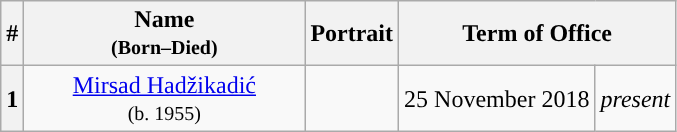<table class="wikitable" style="text-align:center">
<tr ->
<th>#</th>
<th width=180>Name<br><small>(Born–Died)</small></th>
<th>Portrait</th>
<th colspan=2>Term of Office</th>
</tr>
<tr ->
<th align=center style="background: ">1</th>
<td><a href='#'>Mirsad Hadžikadić</a><br><small>(b. 1955)</small></td>
<td></td>
<td>25 November 2018</td>
<td><em>present</em></td>
</tr>
</table>
